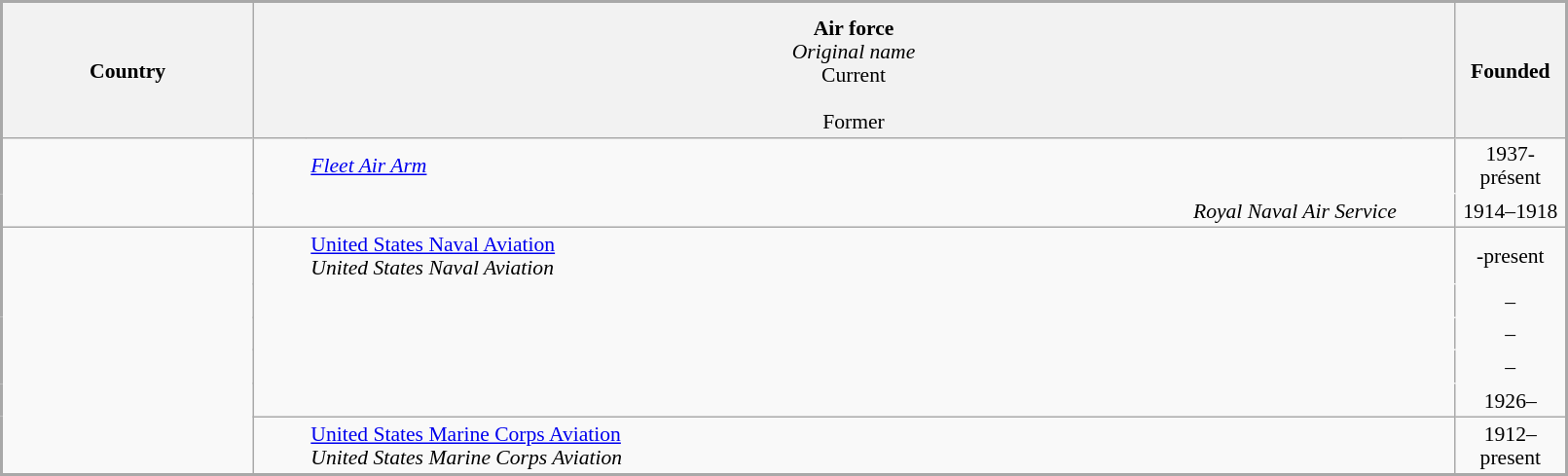<table width="85%" class="wikitable" style="border:2px solid darkgrey; line-height:12pt; font-size:90%;">
<tr>
<th rowspan="2" style="width:165px; border-bottom:none;">Country</th>
<th style="width:30px; border-bottom:none; border-right:none;"></th>
<th style="border-bottom:none; border-left:none; border-right:none;"></th>
<th style="width:30px; border-bottom:none; border-left:none;"></th>
<th rowspan="2" style="width:70px; border-bottom:none;">Founded</th>
</tr>
<tr>
<th colspan="3" style="border-top:none;font-weight:normal;"><strong>Air force</strong><br><em>Original name</em><div>Current</div><br><div>Former</div></th>
</tr>
<tr ------------------------------------------------------style="border-top:solid #aaa 2px">
<td rowspan="2"></td>
<td style="border-right:solid #f9f9f9 1px;border-bottom:solid #f9f9f9 1px"></td>
<td align="left" style="border-right:solid #f9f9f9 1px;border-bottom:solid #f9f9f9 1px"><em><a href='#'>Fleet Air Arm</a></em></td>
<td style="border-bottom:solid #f9f9f9 1px"></td>
<td align="center" style="border-bottom:solid #f9f9f9 1px">1937-présent</td>
</tr>
<tr --->
<td style="border-right:solid #f9f9f9 1px"></td>
<td align="right" style="border-right:solid #f9f9f9 1px"><em>Royal Naval Air Service</em></td>
<td></td>
<td align="center">1914–1918</td>
</tr>
<tr ------------------------------------------------------>
<td rowspan="6"></td>
<td style="border-right:solid #f9f9f9 1px;border-bottom:solid #f9f9f9 1px"></td>
<td align="left" style="border-right:solid #f9f9f9 1px;border-bottom:solid #f9f9f9 1px"><a href='#'>United States Naval Aviation</a><br><em>United States Naval Aviation</em></td>
<td style="border-bottom:solid #f9f9f9 1px"></td>
<td align="center" style="border-bottom:solid #f9f9f9 1px">-present</td>
</tr>
<tr --->
<td style="border-right:solid #f9f9f9 1px;border-bottom:solid #f9f9f9 1px"></td>
<td align="right" style="border-right:solid #f9f9f9 1px;border-bottom:solid #f9f9f9 1px"></td>
<td style="border-bottom:solid #f9f9f9 1px"></td>
<td align="center" style="border-bottom:solid #f9f9f9 1px">–</td>
</tr>
<tr --->
<td style="border-right:solid #f9f9f9 1px;border-bottom:solid #f9f9f9 1px"></td>
<td align="right" style="border-right:solid #f9f9f9 1px;border-bottom:solid #f9f9f9 1px"></td>
<td style="border-bottom:solid #f9f9f9 1px"></td>
<td align="center" style="border-bottom:solid #f9f9f9 1px">–</td>
</tr>
<tr --->
<td style="border-right:solid #f9f9f9 1px;border-bottom:solid #f9f9f9 1px"></td>
<td align="right" style="border-right:solid #f9f9f9 1px;border-bottom:solid #f9f9f9 1px"></td>
<td style="border-bottom:solid #f9f9f9 1px"></td>
<td align="center" style="border-bottom:solid #f9f9f9 1px">–</td>
</tr>
<tr --->
<td style="border-right:solid #f9f9f9 1px"></td>
<td align="right" style="border-right:solid #f9f9f9 1px"></td>
<td></td>
<td align="center">1926–</td>
</tr>
<tr --->
<td style="border-right:solid #f9f9f9 1px"></td>
<td align="left" style="border-right:solid #f9f9f9 1px"><a href='#'>United States Marine Corps Aviation</a><br><em>United States Marine Corps Aviation</em></td>
<td></td>
<td align="center">1912–present</td>
</tr>
</table>
